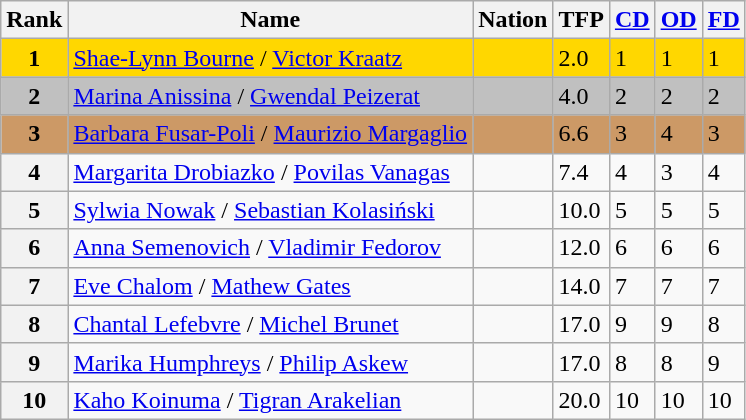<table class="wikitable sortable">
<tr>
<th>Rank</th>
<th>Name</th>
<th>Nation</th>
<th>TFP</th>
<th><a href='#'>CD</a></th>
<th><a href='#'>OD</a></th>
<th><a href='#'>FD</a></th>
</tr>
<tr bgcolor="gold">
<td align="center"><strong>1</strong></td>
<td><a href='#'>Shae-Lynn Bourne</a> / <a href='#'>Victor Kraatz</a></td>
<td></td>
<td>2.0</td>
<td>1</td>
<td>1</td>
<td>1</td>
</tr>
<tr bgcolor="silver">
<td align="center"><strong>2</strong></td>
<td><a href='#'>Marina Anissina</a> / <a href='#'>Gwendal Peizerat</a></td>
<td></td>
<td>4.0</td>
<td>2</td>
<td>2</td>
<td>2</td>
</tr>
<tr bgcolor="cc9966">
<td align="center"><strong>3</strong></td>
<td><a href='#'>Barbara Fusar-Poli</a> / <a href='#'>Maurizio Margaglio</a></td>
<td></td>
<td>6.6</td>
<td>3</td>
<td>4</td>
<td>3</td>
</tr>
<tr>
<th>4</th>
<td><a href='#'>Margarita Drobiazko</a> / <a href='#'>Povilas Vanagas</a></td>
<td></td>
<td>7.4</td>
<td>4</td>
<td>3</td>
<td>4</td>
</tr>
<tr>
<th>5</th>
<td><a href='#'>Sylwia Nowak</a> / <a href='#'>Sebastian Kolasiński</a></td>
<td></td>
<td>10.0</td>
<td>5</td>
<td>5</td>
<td>5</td>
</tr>
<tr>
<th>6</th>
<td><a href='#'>Anna Semenovich</a> / <a href='#'>Vladimir Fedorov</a></td>
<td></td>
<td>12.0</td>
<td>6</td>
<td>6</td>
<td>6</td>
</tr>
<tr>
<th>7</th>
<td><a href='#'>Eve Chalom</a> / <a href='#'>Mathew Gates</a></td>
<td></td>
<td>14.0</td>
<td>7</td>
<td>7</td>
<td>7</td>
</tr>
<tr>
<th>8</th>
<td><a href='#'>Chantal Lefebvre</a> / <a href='#'>Michel Brunet</a></td>
<td></td>
<td>17.0</td>
<td>9</td>
<td>9</td>
<td>8</td>
</tr>
<tr>
<th>9</th>
<td><a href='#'>Marika Humphreys</a> / <a href='#'>Philip Askew</a></td>
<td></td>
<td>17.0</td>
<td>8</td>
<td>8</td>
<td>9</td>
</tr>
<tr>
<th>10</th>
<td><a href='#'>Kaho Koinuma</a> / <a href='#'>Tigran Arakelian</a></td>
<td></td>
<td>20.0</td>
<td>10</td>
<td>10</td>
<td>10</td>
</tr>
</table>
